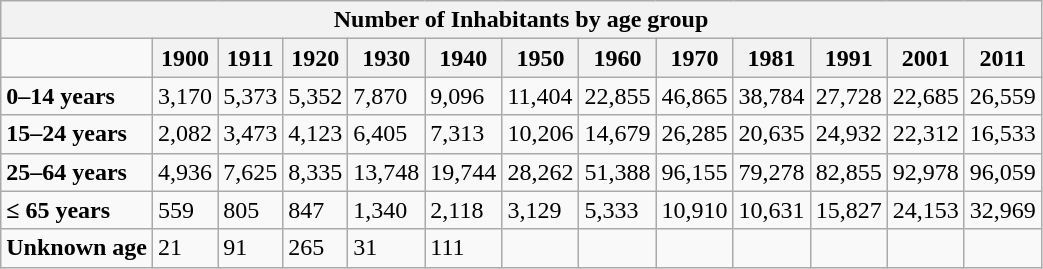<table class="wikitable">
<tr>
<th colspan="13">Number of Inhabitants by age group</th>
</tr>
<tr>
<td></td>
<th><strong>1900</strong></th>
<th><strong>1911</strong></th>
<th><strong>1920</strong></th>
<th><strong>1930</strong></th>
<th><strong>1940</strong></th>
<th><strong>1950</strong></th>
<th><strong>1960</strong></th>
<th><strong>1970</strong></th>
<th><strong>1981</strong></th>
<th><strong>1991</strong></th>
<th><strong>2001</strong></th>
<th><strong>2011</strong></th>
</tr>
<tr>
<td><strong>0–14 years</strong></td>
<td>3,170</td>
<td>5,373</td>
<td>5,352</td>
<td>7,870</td>
<td>9,096</td>
<td>11,404</td>
<td>22,855</td>
<td>46,865</td>
<td>38,784</td>
<td>27,728</td>
<td>22,685</td>
<td>26,559</td>
</tr>
<tr>
<td><strong>15–24 years</strong></td>
<td>2,082</td>
<td>3,473</td>
<td>4,123</td>
<td>6,405</td>
<td>7,313</td>
<td>10,206</td>
<td>14,679</td>
<td>26,285</td>
<td>20,635</td>
<td>24,932</td>
<td>22,312</td>
<td>16,533</td>
</tr>
<tr>
<td><strong>25–64 years</strong></td>
<td>4,936</td>
<td>7,625</td>
<td>8,335</td>
<td>13,748</td>
<td>19,744</td>
<td>28,262</td>
<td>51,388</td>
<td>96,155</td>
<td>79,278</td>
<td>82,855</td>
<td>92,978</td>
<td>96,059</td>
</tr>
<tr>
<td><strong>≤ 65 years</strong></td>
<td>559</td>
<td>805</td>
<td>847</td>
<td>1,340</td>
<td>2,118</td>
<td>3,129</td>
<td>5,333</td>
<td>10,910</td>
<td>10,631</td>
<td>15,827</td>
<td>24,153</td>
<td>32,969</td>
</tr>
<tr>
<td><strong>Unknown age</strong></td>
<td>21</td>
<td>91</td>
<td>265</td>
<td>31</td>
<td>111</td>
<td></td>
<td></td>
<td></td>
<td></td>
<td></td>
<td></td>
<td></td>
</tr>
</table>
